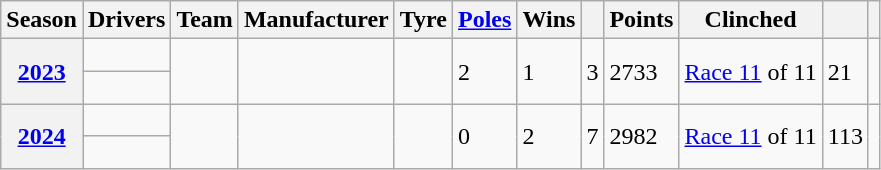<table class="wikitable">
<tr>
<th>Season</th>
<th>Drivers</th>
<th>Team</th>
<th>Manufacturer</th>
<th>Tyre</th>
<th><a href='#'>Poles</a></th>
<th>Wins</th>
<th></th>
<th>Points</th>
<th>Clinched</th>
<th></th>
<th></th>
</tr>
<tr>
<th rowspan="2"><a href='#'>2023</a></th>
<td></td>
<td rowspan="2"></td>
<td rowspan="2"></td>
<td rowspan="2"></td>
<td rowspan="2">2</td>
<td rowspan="2">1</td>
<td rowspan="2">3</td>
<td rowspan="2">2733</td>
<td rowspan="2"><a href='#'>Race 11</a> of 11</td>
<td rowspan="2">21</td>
<td rowspan="2"><br><br></td>
</tr>
<tr>
<td></td>
</tr>
<tr>
<th rowspan="2"><a href='#'>2024</a></th>
<td></td>
<td rowspan="2"></td>
<td rowspan="2"></td>
<td rowspan="2"></td>
<td rowspan="2">0</td>
<td rowspan="2">2</td>
<td rowspan="2">7</td>
<td rowspan="2">2982</td>
<td rowspan="2"><a href='#'>Race 11</a> of 11</td>
<td rowspan="2">113</td>
<td rowspan="2"><br><br></td>
</tr>
<tr>
<td></td>
</tr>
</table>
